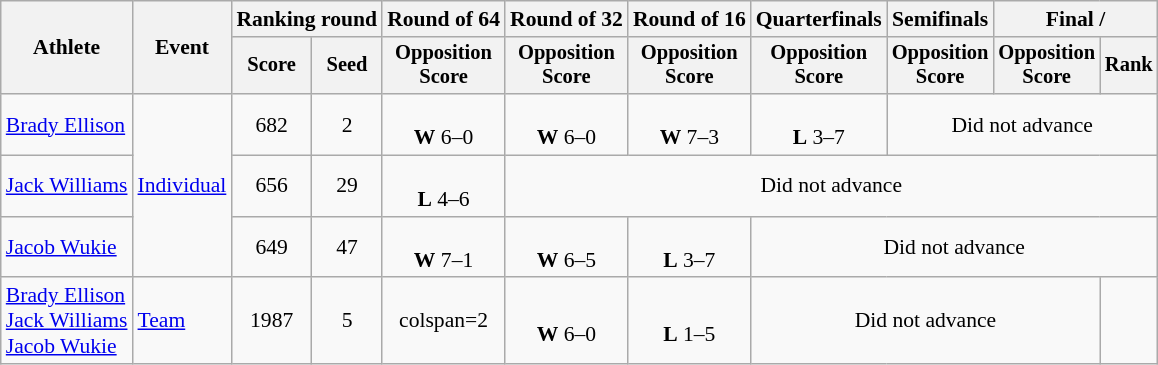<table class=wikitable style=font-size:90%;text-align:center>
<tr>
<th rowspan=2>Athlete</th>
<th rowspan=2>Event</th>
<th colspan=2>Ranking round</th>
<th>Round of 64</th>
<th>Round of 32</th>
<th>Round of 16</th>
<th>Quarterfinals</th>
<th>Semifinals</th>
<th colspan=2>Final / </th>
</tr>
<tr style=font-size:95%>
<th>Score</th>
<th>Seed</th>
<th>Opposition<br>Score</th>
<th>Opposition<br>Score</th>
<th>Opposition<br>Score</th>
<th>Opposition<br>Score</th>
<th>Opposition<br>Score</th>
<th>Opposition<br>Score</th>
<th>Rank</th>
</tr>
<tr>
<td align=left><a href='#'>Brady Ellison</a></td>
<td align=left rowspan=3><a href='#'>Individual</a></td>
<td>682</td>
<td>2</td>
<td><br><strong>W</strong> 6–0</td>
<td><br><strong>W</strong> 6–0</td>
<td><br><strong>W</strong> 7–3</td>
<td><br><strong>L</strong> 3–7</td>
<td colspan=3>Did not advance</td>
</tr>
<tr>
<td align=left><a href='#'>Jack Williams</a></td>
<td>656</td>
<td>29</td>
<td><br><strong>L</strong> 4–6</td>
<td colspan=6>Did not advance</td>
</tr>
<tr>
<td align=left><a href='#'>Jacob Wukie</a></td>
<td>649</td>
<td>47</td>
<td><br><strong>W</strong> 7–1</td>
<td><br><strong>W</strong> 6–5</td>
<td><br><strong>L</strong> 3–7</td>
<td colspan=4>Did not advance</td>
</tr>
<tr>
<td align=left><a href='#'>Brady Ellison</a><br><a href='#'>Jack Williams</a><br><a href='#'>Jacob Wukie</a></td>
<td align=left><a href='#'>Team</a></td>
<td>1987</td>
<td>5</td>
<td>colspan=2 </td>
<td><br><strong>W</strong> 6–0</td>
<td><br><strong>L</strong> 1–5</td>
<td colspan=3>Did not advance</td>
</tr>
</table>
